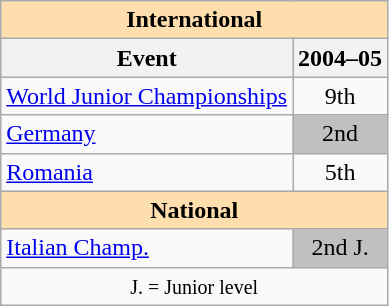<table class="wikitable" style="text-align:center">
<tr>
<th style="background-color: #ffdead; " colspan=2 align=center>International</th>
</tr>
<tr>
<th>Event</th>
<th>2004–05</th>
</tr>
<tr>
<td align=left><a href='#'>World Junior Championships</a></td>
<td>9th</td>
</tr>
<tr>
<td align=left><a href='#'>Germany</a></td>
<td bgcolor=silver>2nd</td>
</tr>
<tr>
<td align=left><a href='#'>Romania</a></td>
<td>5th</td>
</tr>
<tr>
<th style="background-color: #ffdead; " colspan=2 align=center>National</th>
</tr>
<tr>
<td align=left><a href='#'>Italian Champ.</a></td>
<td bgcolor=silver>2nd J.</td>
</tr>
<tr>
<td colspan=2 align=center><small> J. = Junior level </small></td>
</tr>
</table>
